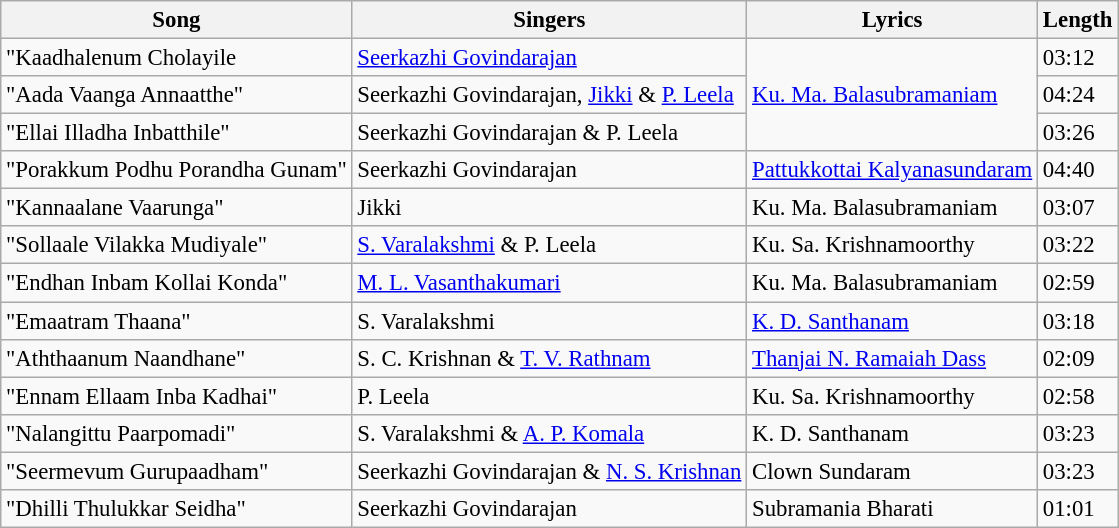<table class="wikitable" style="font-size:95%;">
<tr>
<th>Song</th>
<th>Singers</th>
<th>Lyrics</th>
<th>Length</th>
</tr>
<tr>
<td>"Kaadhalenum Cholayile</td>
<td><a href='#'>Seerkazhi Govindarajan</a></td>
<td rowspan=3><a href='#'>Ku. Ma. Balasubramaniam</a></td>
<td>03:12</td>
</tr>
<tr>
<td>"Aada Vaanga Annaatthe"</td>
<td>Seerkazhi Govindarajan, <a href='#'>Jikki</a> & <a href='#'>P. Leela</a></td>
<td>04:24</td>
</tr>
<tr>
<td>"Ellai Illadha Inbatthile"</td>
<td>Seerkazhi Govindarajan &  P. Leela</td>
<td>03:26</td>
</tr>
<tr>
<td>"Porakkum Podhu Porandha Gunam"</td>
<td>Seerkazhi Govindarajan</td>
<td><a href='#'>Pattukkottai Kalyanasundaram</a></td>
<td>04:40</td>
</tr>
<tr>
<td>"Kannaalane Vaarunga"</td>
<td>Jikki</td>
<td>Ku. Ma. Balasubramaniam</td>
<td>03:07</td>
</tr>
<tr>
<td>"Sollaale Vilakka Mudiyale"</td>
<td><a href='#'>S. Varalakshmi</a> & P. Leela</td>
<td>Ku. Sa. Krishnamoorthy</td>
<td>03:22</td>
</tr>
<tr>
<td>"Endhan Inbam Kollai Konda"</td>
<td><a href='#'>M. L. Vasanthakumari</a></td>
<td>Ku. Ma. Balasubramaniam</td>
<td>02:59</td>
</tr>
<tr>
<td>"Emaatram Thaana"</td>
<td>S. Varalakshmi</td>
<td><a href='#'>K. D. Santhanam</a></td>
<td>03:18</td>
</tr>
<tr>
<td>"Aththaanum Naandhane"</td>
<td>S. C. Krishnan & <a href='#'>T. V. Rathnam</a></td>
<td><a href='#'>Thanjai N. Ramaiah Dass</a></td>
<td>02:09</td>
</tr>
<tr>
<td>"Ennam Ellaam Inba Kadhai"</td>
<td>P. Leela</td>
<td>Ku. Sa. Krishnamoorthy</td>
<td>02:58</td>
</tr>
<tr>
<td>"Nalangittu Paarpomadi"</td>
<td>S. Varalakshmi & <a href='#'>A. P. Komala</a></td>
<td>K. D. Santhanam</td>
<td>03:23</td>
</tr>
<tr>
<td>"Seermevum Gurupaadham"</td>
<td>Seerkazhi Govindarajan & <a href='#'>N. S. Krishnan</a></td>
<td>Clown Sundaram</td>
<td>03:23</td>
</tr>
<tr>
<td>"Dhilli Thulukkar Seidha"</td>
<td>Seerkazhi Govindarajan</td>
<td>Subramania Bharati</td>
<td>01:01</td>
</tr>
</table>
